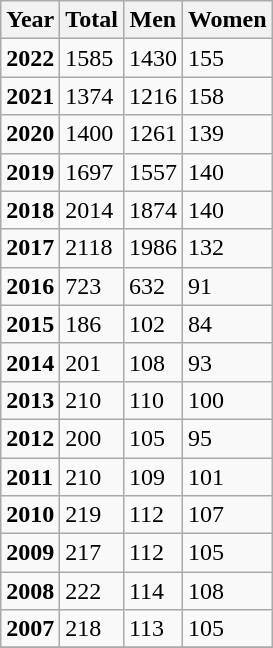<table class="wikitable">
<tr>
<th>Year</th>
<th>Total</th>
<th>Men</th>
<th>Women</th>
</tr>
<tr>
<td><strong>2022</strong></td>
<td>1585</td>
<td>1430</td>
<td>155</td>
</tr>
<tr>
<td><strong>2021</strong></td>
<td>1374</td>
<td>1216</td>
<td>158</td>
</tr>
<tr>
<td><strong>2020</strong></td>
<td>1400</td>
<td>1261</td>
<td>139</td>
</tr>
<tr>
<td><strong>2019</strong></td>
<td>1697</td>
<td>1557</td>
<td>140</td>
</tr>
<tr>
<td><strong>2018</strong></td>
<td>2014</td>
<td>1874</td>
<td>140</td>
</tr>
<tr>
<td><strong>2017</strong></td>
<td>2118</td>
<td>1986</td>
<td>132</td>
</tr>
<tr>
<td><strong>2016</strong></td>
<td>723</td>
<td>632</td>
<td>91</td>
</tr>
<tr>
<td><strong>2015</strong></td>
<td>186</td>
<td>102</td>
<td>84</td>
</tr>
<tr>
<td><strong>2014</strong></td>
<td>201</td>
<td>108</td>
<td>93</td>
</tr>
<tr>
<td><strong>2013</strong></td>
<td>210</td>
<td>110</td>
<td>100</td>
</tr>
<tr>
<td><strong>2012</strong></td>
<td>200</td>
<td>105</td>
<td>95</td>
</tr>
<tr>
<td><strong>2011</strong></td>
<td>210</td>
<td>109</td>
<td>101</td>
</tr>
<tr>
<td><strong>2010</strong></td>
<td>219</td>
<td>112</td>
<td>107</td>
</tr>
<tr>
<td><strong>2009</strong></td>
<td>217</td>
<td>112</td>
<td>105</td>
</tr>
<tr>
<td><strong>2008</strong></td>
<td>222</td>
<td>114</td>
<td>108</td>
</tr>
<tr>
<td><strong>2007</strong></td>
<td>218</td>
<td>113</td>
<td>105</td>
</tr>
<tr>
</tr>
</table>
